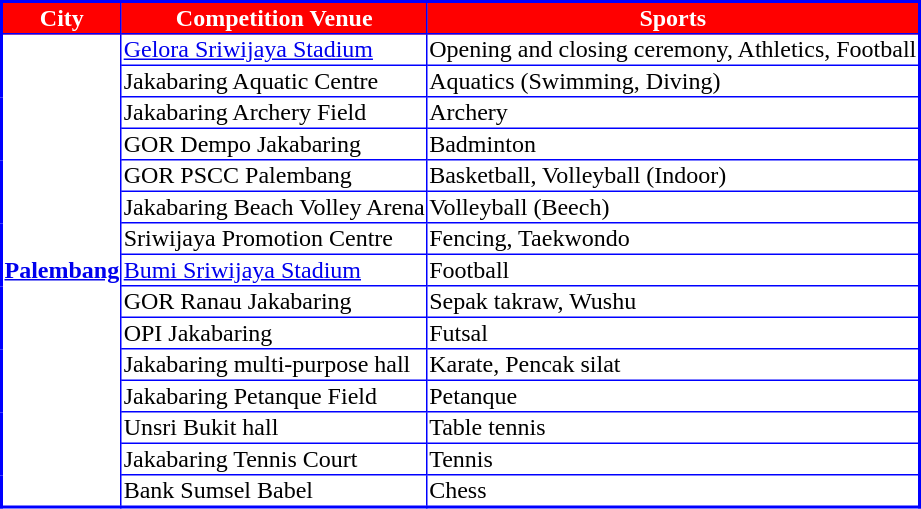<table border=1 style="border-collapse:collapse; text-align:left; font-size:100%; border:2px solid blue;">
<tr style="text-align:center; color:white; font-weight:bold; background:red;">
<td>City</td>
<td>Competition Venue</td>
<td>Sports</td>
</tr>
<tr>
<th rowspan=16><a href='#'>Palembang</a></th>
<td><a href='#'>Gelora Sriwijaya Stadium</a></td>
<td>Opening and closing ceremony, Athletics, Football</td>
</tr>
<tr>
<td>Jakabaring Aquatic Centre</td>
<td>Aquatics (Swimming, Diving)</td>
</tr>
<tr>
<td>Jakabaring Archery Field</td>
<td>Archery</td>
</tr>
<tr>
<td>GOR Dempo Jakabaring</td>
<td>Badminton</td>
</tr>
<tr>
<td>GOR PSCC Palembang</td>
<td>Basketball, Volleyball (Indoor)</td>
</tr>
<tr>
<td>Jakabaring Beach Volley Arena</td>
<td>Volleyball (Beech)</td>
</tr>
<tr>
<td>Sriwijaya Promotion Centre</td>
<td>Fencing, Taekwondo</td>
</tr>
<tr>
<td><a href='#'>Bumi Sriwijaya Stadium</a></td>
<td>Football</td>
</tr>
<tr>
<td>GOR Ranau Jakabaring</td>
<td>Sepak takraw, Wushu</td>
</tr>
<tr>
<td>OPI Jakabaring</td>
<td>Futsal</td>
</tr>
<tr>
<td>Jakabaring multi-purpose hall</td>
<td>Karate, Pencak silat</td>
</tr>
<tr>
<td>Jakabaring Petanque Field</td>
<td>Petanque</td>
</tr>
<tr>
<td>Unsri Bukit hall</td>
<td>Table tennis</td>
</tr>
<tr>
<td>Jakabaring Tennis Court</td>
<td>Tennis</td>
</tr>
<tr>
<td>Bank Sumsel Babel</td>
<td>Chess</td>
</tr>
</table>
